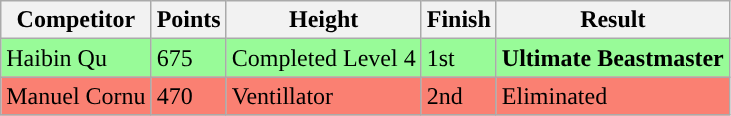<table class="wikitable sortable">
<tr>
<th>Competitor</th>
<th>Points</th>
<th>Height</th>
<th>Finish</th>
<th>Result</th>
</tr>
<tr style="background-color:#98fb98">
<td> Haibin Qu</td>
<td>675</td>
<td>Completed Level 4</td>
<td>1st</td>
<td><strong>Ultimate Beastmaster</strong></td>
</tr>
<tr style="background-color:#fa8072;">
<td> Manuel Cornu</td>
<td>470</td>
<td>Ventillator</td>
<td>2nd</td>
<td>Eliminated</td>
</tr>
</table>
